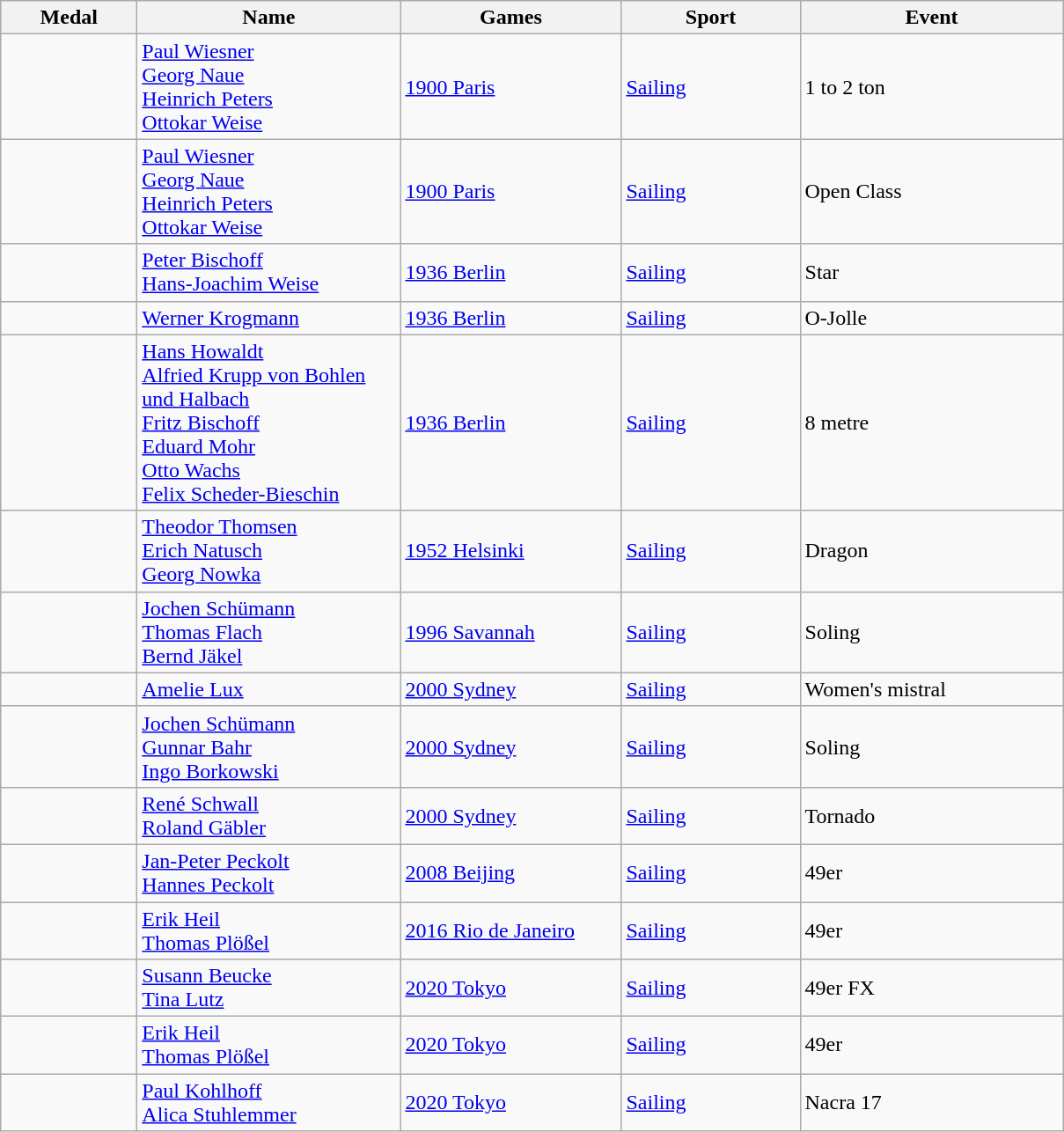<table class="wikitable sortable">
<tr>
<th style="width:6em">Medal</th>
<th style="width:12em">Name</th>
<th style="width:10em">Games</th>
<th style="width:8em">Sport</th>
<th style="width:12em">Event</th>
</tr>
<tr>
<td></td>
<td><a href='#'>Paul Wiesner</a><br><a href='#'>Georg Naue</a><br><a href='#'>Heinrich Peters</a><br><a href='#'>Ottokar Weise</a></td>
<td>  <a href='#'>1900 Paris</a></td>
<td> <a href='#'>Sailing</a></td>
<td>1 to 2 ton</td>
</tr>
<tr>
<td></td>
<td><a href='#'>Paul Wiesner</a><br><a href='#'>Georg Naue</a><br><a href='#'>Heinrich Peters</a><br><a href='#'>Ottokar Weise</a></td>
<td>  <a href='#'>1900 Paris</a></td>
<td> <a href='#'>Sailing</a></td>
<td>Open Class</td>
</tr>
<tr>
<td></td>
<td><a href='#'>Peter Bischoff</a><br><a href='#'>Hans-Joachim Weise</a></td>
<td>  <a href='#'>1936 Berlin</a></td>
<td> <a href='#'>Sailing</a></td>
<td>Star</td>
</tr>
<tr>
<td></td>
<td><a href='#'>Werner Krogmann</a></td>
<td>  <a href='#'>1936 Berlin</a></td>
<td> <a href='#'>Sailing</a></td>
<td>O-Jolle</td>
</tr>
<tr>
<td></td>
<td><a href='#'>Hans Howaldt</a><br><a href='#'>Alfried Krupp von Bohlen und Halbach</a><br><a href='#'>Fritz Bischoff</a><br><a href='#'>Eduard Mohr</a><br><a href='#'>Otto Wachs</a><br><a href='#'>Felix Scheder-Bieschin</a></td>
<td>  <a href='#'>1936 Berlin</a></td>
<td> <a href='#'>Sailing</a></td>
<td>8 metre</td>
</tr>
<tr>
<td></td>
<td><a href='#'>Theodor Thomsen</a><br><a href='#'>Erich Natusch</a><br><a href='#'>Georg Nowka</a></td>
<td>  <a href='#'>1952 Helsinki</a></td>
<td> <a href='#'>Sailing</a></td>
<td>Dragon</td>
</tr>
<tr>
<td></td>
<td><a href='#'>Jochen Schümann</a><br><a href='#'>Thomas Flach</a><br><a href='#'>Bernd Jäkel</a></td>
<td>  <a href='#'>1996 Savannah</a></td>
<td> <a href='#'>Sailing</a></td>
<td>Soling</td>
</tr>
<tr>
<td></td>
<td><a href='#'>Amelie Lux</a></td>
<td>  <a href='#'>2000 Sydney</a></td>
<td> <a href='#'>Sailing</a></td>
<td>Women's mistral</td>
</tr>
<tr>
<td></td>
<td><a href='#'>Jochen Schümann</a><br><a href='#'>Gunnar Bahr</a><br><a href='#'>Ingo Borkowski</a></td>
<td>  <a href='#'>2000 Sydney</a></td>
<td> <a href='#'>Sailing</a></td>
<td>Soling</td>
</tr>
<tr>
<td></td>
<td><a href='#'>René Schwall</a><br><a href='#'>Roland Gäbler</a></td>
<td>  <a href='#'>2000 Sydney</a></td>
<td> <a href='#'>Sailing</a></td>
<td>Tornado</td>
</tr>
<tr>
<td></td>
<td><a href='#'>Jan-Peter Peckolt</a><br><a href='#'>Hannes Peckolt</a></td>
<td>  <a href='#'>2008 Beijing</a></td>
<td> <a href='#'>Sailing</a></td>
<td>49er</td>
</tr>
<tr>
<td></td>
<td><a href='#'>Erik Heil</a><br><a href='#'>Thomas Plößel</a></td>
<td>  <a href='#'>2016 Rio de Janeiro</a></td>
<td> <a href='#'>Sailing</a></td>
<td>49er</td>
</tr>
<tr>
<td></td>
<td><a href='#'>Susann Beucke</a><br><a href='#'>Tina Lutz</a></td>
<td>  <a href='#'>2020 Tokyo</a></td>
<td> <a href='#'>Sailing</a></td>
<td>49er FX</td>
</tr>
<tr>
<td></td>
<td><a href='#'>Erik Heil</a><br><a href='#'>Thomas Plößel</a></td>
<td>  <a href='#'>2020 Tokyo</a></td>
<td> <a href='#'>Sailing</a></td>
<td>49er</td>
</tr>
<tr>
<td></td>
<td><a href='#'>Paul Kohlhoff</a><br><a href='#'>Alica Stuhlemmer</a></td>
<td>  <a href='#'>2020 Tokyo</a></td>
<td> <a href='#'>Sailing</a></td>
<td>Nacra 17</td>
</tr>
</table>
